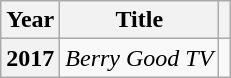<table class="wikitable plainrowheaders">
<tr>
<th scope="col">Year</th>
<th scope="col">Title</th>
<th class="unsortable" scope="col"></th>
</tr>
<tr>
<th scope="row">2017</th>
<td><em>Berry Good TV</em></td>
<td style="text-align:center"></td>
</tr>
</table>
